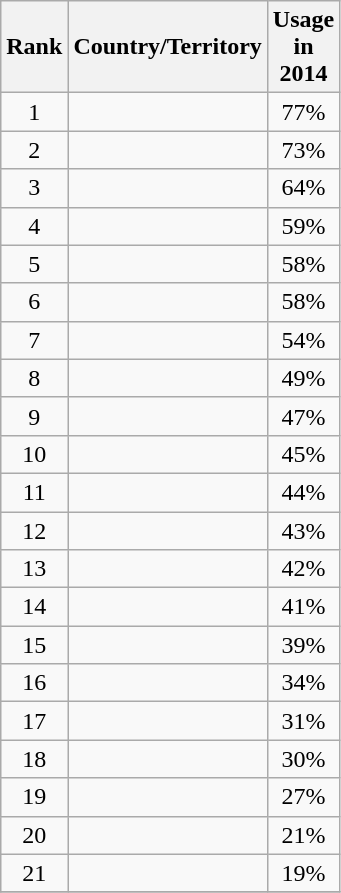<table class="wikitable sortable" style="font-size: 100%; text-align: center; width: 15%;">
<tr>
<th>Rank</th>
<th>Country/Territory</th>
<th>Usage in 2014</th>
</tr>
<tr>
<td>1</td>
<td style="text-align: left"></td>
<td>77%</td>
</tr>
<tr>
<td>2</td>
<td style="text-align: left"></td>
<td>73%</td>
</tr>
<tr>
<td>3</td>
<td style="text-align: left"></td>
<td>64%</td>
</tr>
<tr>
<td>4</td>
<td style="text-align: left"></td>
<td>59%</td>
</tr>
<tr>
<td>5</td>
<td style="text-align: left"></td>
<td>58%</td>
</tr>
<tr>
<td>6</td>
<td style="text-align: left"></td>
<td>58%</td>
</tr>
<tr>
<td>7</td>
<td style="text-align: left"></td>
<td>54%</td>
</tr>
<tr>
<td>8</td>
<td style="text-align: left"></td>
<td>49%</td>
</tr>
<tr>
<td>9</td>
<td style="text-align: left"></td>
<td>47%</td>
</tr>
<tr>
<td>10</td>
<td style="text-align: left"></td>
<td>45%</td>
</tr>
<tr>
<td>11</td>
<td style="text-align: left"></td>
<td>44%</td>
</tr>
<tr>
<td>12</td>
<td style="text-align: left"></td>
<td>43%</td>
</tr>
<tr>
<td>13</td>
<td style="text-align: left"></td>
<td>42%</td>
</tr>
<tr>
<td>14</td>
<td style="text-align: left"></td>
<td>41%</td>
</tr>
<tr>
<td>15</td>
<td style="text-align: left"></td>
<td>39%</td>
</tr>
<tr>
<td>16</td>
<td style="text-align: left"></td>
<td>34%</td>
</tr>
<tr>
<td>17</td>
<td style="text-align: left"></td>
<td>31%</td>
</tr>
<tr>
<td>18</td>
<td style="text-align: left"></td>
<td>30%</td>
</tr>
<tr>
<td>19</td>
<td style="text-align: left"></td>
<td>27%</td>
</tr>
<tr>
<td>20</td>
<td style="text-align: left"></td>
<td>21%</td>
</tr>
<tr>
<td>21</td>
<td style="text-align: left"></td>
<td>19%</td>
</tr>
<tr>
</tr>
</table>
